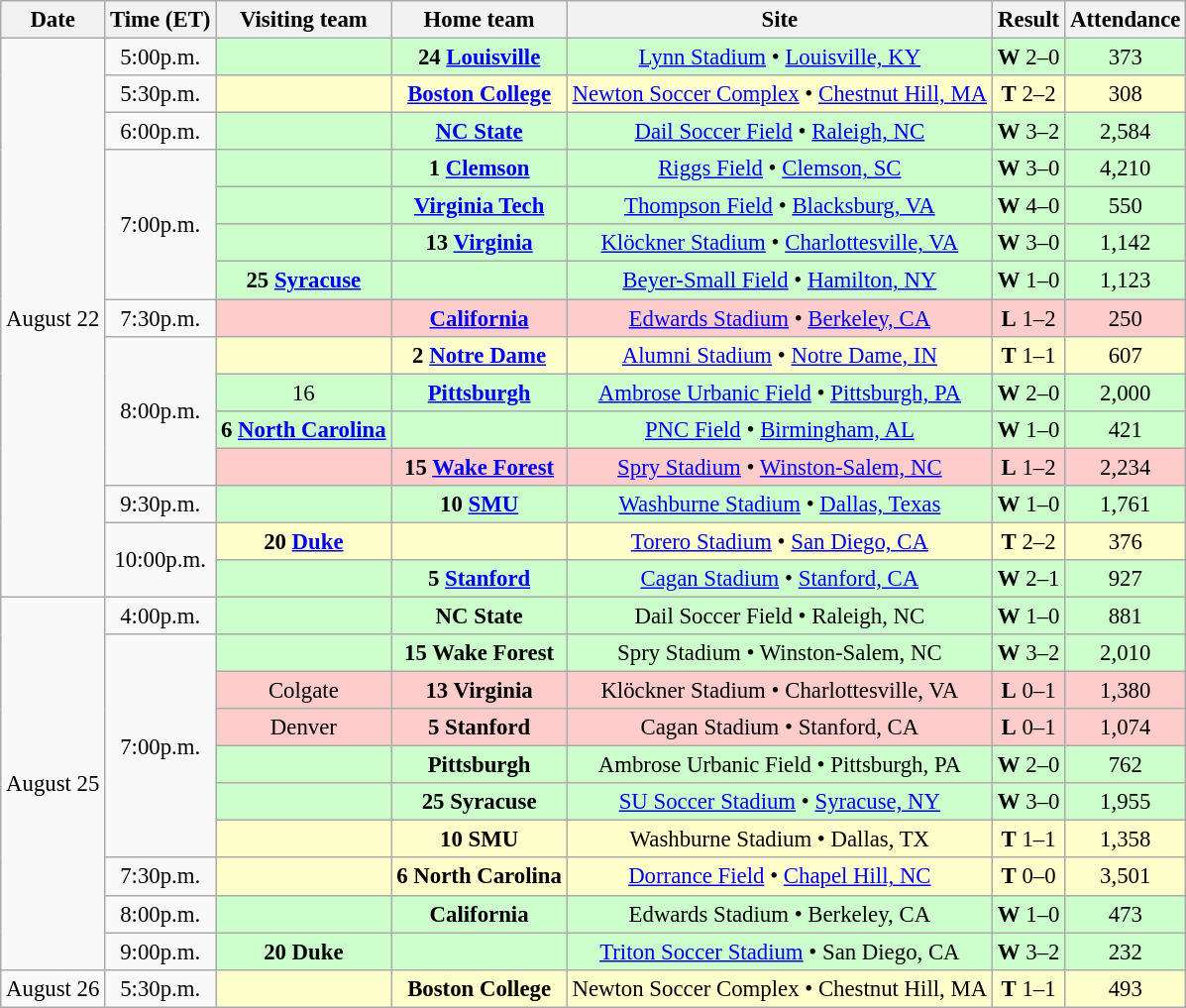<table class="wikitable" style="font-size:95%; text-align: center;">
<tr>
<th>Date</th>
<th>Time (ET)</th>
<th>Visiting team</th>
<th>Home team</th>
<th>Site</th>
<th>Result</th>
<th>Attendance</th>
</tr>
<tr>
<td rowspan=15>August 22</td>
<td>5:00p.m.</td>
<td style="background:#cfc;"></td>
<td style="background:#cfc;"><strong> 24 <a href='#'>Louisville</a></strong></td>
<td style="background:#cfc;"><a href='#'>Lynn Stadium</a> • <a href='#'>Louisville, KY</a></td>
<td style="background:#cfc;"><strong>W</strong> 2–0</td>
<td style="background:#cfc;">373</td>
</tr>
<tr>
<td>5:30p.m.</td>
<td style="background:#ffc;"></td>
<td style="background:#ffc;"><strong><a href='#'>Boston College</a></strong></td>
<td style="background:#ffc;"><a href='#'>Newton Soccer Complex</a> • <a href='#'>Chestnut Hill, MA</a></td>
<td style="background:#ffc;"><strong>T</strong> 2–2</td>
<td style="background:#ffc;">308</td>
</tr>
<tr>
<td>6:00p.m.</td>
<td style="background:#cfc;"></td>
<td style="background:#cfc;"><strong><a href='#'>NC State</a></strong></td>
<td style="background:#cfc;"><a href='#'>Dail Soccer Field</a> • <a href='#'>Raleigh, NC</a></td>
<td style="background:#cfc;"><strong>W</strong> 3–2</td>
<td style="background:#cfc;">2,584</td>
</tr>
<tr>
<td rowspan=4>7:00p.m.</td>
<td style="background:#cfc;"></td>
<td style="background:#cfc;"><strong> 1 <a href='#'>Clemson</a></strong></td>
<td style="background:#cfc;"><a href='#'>Riggs Field</a> • <a href='#'>Clemson, SC</a></td>
<td style="background:#cfc;"><strong>W</strong> 3–0</td>
<td style="background:#cfc;">4,210</td>
</tr>
<tr>
<td style="background:#cfc;"></td>
<td style="background:#cfc;"><strong><a href='#'>Virginia Tech</a></strong></td>
<td style="background:#cfc;"><a href='#'>Thompson Field</a> • <a href='#'>Blacksburg, VA</a></td>
<td style="background:#cfc;"><strong>W</strong> 4–0</td>
<td style="background:#cfc;">550</td>
</tr>
<tr>
<td style="background:#cfc;"></td>
<td style="background:#cfc;"><strong> 13 <a href='#'>Virginia</a></strong></td>
<td style="background:#cfc;"><a href='#'>Klöckner Stadium</a> • <a href='#'>Charlottesville, VA</a></td>
<td style="background:#cfc;"><strong>W</strong> 3–0</td>
<td style="background:#cfc;">1,142</td>
</tr>
<tr>
<td style="background:#cfc;"><strong> 25 <a href='#'>Syracuse</a></strong></td>
<td style="background:#cfc;"></td>
<td style="background:#cfc;"><a href='#'>Beyer-Small Field</a> • <a href='#'>Hamilton, NY</a></td>
<td style="background:#cfc;"><strong>W</strong> 1–0</td>
<td style="background:#cfc;">1,123</td>
</tr>
<tr>
<td>7:30p.m.</td>
<td style="background:#fcc;"></td>
<td style="background:#fcc;"><strong><a href='#'>California</a></strong></td>
<td style="background:#fcc;"><a href='#'>Edwards Stadium</a> • <a href='#'>Berkeley, CA</a></td>
<td style="background:#fcc;"><strong>L</strong> 1–2</td>
<td style="background:#fcc;">250</td>
</tr>
<tr>
<td rowspan=4>8:00p.m.</td>
<td style="background:#ffc;"></td>
<td style="background:#ffc;"><strong> 2 <a href='#'>Notre Dame</a></strong></td>
<td style="background:#ffc;"><a href='#'>Alumni Stadium</a> • <a href='#'>Notre Dame, IN</a></td>
<td style="background:#ffc;"><strong>T</strong> 1–1</td>
<td style="background:#ffc;">607</td>
</tr>
<tr>
<td style="background:#cfc;"> 16 </td>
<td style="background:#cfc;"><strong><a href='#'>Pittsburgh</a></strong></td>
<td style="background:#cfc;"><a href='#'>Ambrose Urbanic Field</a> • <a href='#'>Pittsburgh, PA</a></td>
<td style="background:#cfc;"><strong>W</strong> 2–0</td>
<td style="background:#cfc;">2,000</td>
</tr>
<tr>
<td style="background:#cfc;"><strong> 6 <a href='#'>North Carolina</a></strong></td>
<td style="background:#cfc;"></td>
<td style="background:#cfc;"><a href='#'>PNC Field</a> • <a href='#'>Birmingham, AL</a></td>
<td style="background:#cfc;"><strong>W</strong> 1–0</td>
<td style="background:#cfc;">421</td>
</tr>
<tr>
<td style="background:#fcc;"></td>
<td style="background:#fcc;"><strong> 15 <a href='#'>Wake Forest</a></strong></td>
<td style="background:#fcc;"><a href='#'>Spry Stadium</a> • <a href='#'>Winston-Salem, NC</a></td>
<td style="background:#fcc;"><strong>L</strong> 1–2</td>
<td style="background:#fcc;">2,234</td>
</tr>
<tr>
<td>9:30p.m.</td>
<td style="background:#cfc;"></td>
<td style="background:#cfc;"><strong> 10 <a href='#'>SMU</a></strong></td>
<td style="background:#cfc;"><a href='#'>Washburne Stadium</a> • <a href='#'>Dallas, Texas</a></td>
<td style="background:#cfc;"><strong>W</strong> 1–0</td>
<td style="background:#cfc;">1,761</td>
</tr>
<tr>
<td rowspan=2>10:00p.m.</td>
<td style="background:#ffc;"><strong> 20 <a href='#'>Duke</a></strong></td>
<td style="background:#ffc;"></td>
<td style="background:#ffc;"><a href='#'>Torero Stadium</a> • <a href='#'>San Diego, CA</a></td>
<td style="background:#ffc;"><strong>T</strong> 2–2</td>
<td style="background:#ffc;">376</td>
</tr>
<tr>
<td style="background:#cfc;"></td>
<td style="background:#cfc;"><strong> 5 <a href='#'>Stanford</a></strong></td>
<td style="background:#cfc;"><a href='#'>Cagan Stadium</a> • <a href='#'>Stanford, CA</a></td>
<td style="background:#cfc;"><strong>W</strong> 2–1</td>
<td style="background:#cfc;">927</td>
</tr>
<tr>
<td rowspan=10>August 25</td>
<td>4:00p.m.</td>
<td style="background:#cfc;"></td>
<td style="background:#cfc;"><strong>NC State</strong></td>
<td style="background:#cfc;">Dail Soccer Field • Raleigh, NC</td>
<td style="background:#cfc;"><strong>W</strong> 1–0</td>
<td style="background:#cfc;">881</td>
</tr>
<tr>
<td rowspan=6>7:00p.m.</td>
<td style="background:#cfc;"></td>
<td style="background:#cfc;"><strong> 15 Wake Forest</strong></td>
<td style="background:#cfc;">Spry Stadium • Winston-Salem, NC</td>
<td style="background:#cfc;"><strong>W</strong> 3–2</td>
<td style="background:#cfc;">2,010</td>
</tr>
<tr>
<td style="background:#fcc;">Colgate</td>
<td style="background:#fcc;"><strong> 13 Virginia</strong></td>
<td style="background:#fcc;">Klöckner Stadium • Charlottesville, VA</td>
<td style="background:#fcc;"><strong>L</strong> 0–1</td>
<td style="background:#fcc;">1,380</td>
</tr>
<tr>
<td style="background:#fcc;">Denver</td>
<td style="background:#fcc;"><strong> 5 Stanford</strong></td>
<td style="background:#fcc;">Cagan Stadium • Stanford, CA</td>
<td style="background:#fcc;"><strong>L</strong> 0–1</td>
<td style="background:#fcc;">1,074</td>
</tr>
<tr>
<td style="background:#cfc;"></td>
<td style="background:#cfc;"><strong>Pittsburgh</strong></td>
<td style="background:#cfc;">Ambrose Urbanic Field • Pittsburgh, PA</td>
<td style="background:#cfc;"><strong>W</strong> 2–0</td>
<td style="background:#cfc;">762</td>
</tr>
<tr>
<td style="background:#cfc;"></td>
<td style="background:#cfc;"><strong> 25 Syracuse</strong></td>
<td style="background:#cfc;"><a href='#'>SU Soccer Stadium</a> • <a href='#'>Syracuse, NY</a></td>
<td style="background:#cfc;"><strong>W</strong> 3–0</td>
<td style="background:#cfc;">1,955</td>
</tr>
<tr>
<td style="background:#ffc;"></td>
<td style="background:#ffc;"><strong> 10 SMU</strong></td>
<td style="background:#ffc;">Washburne Stadium • Dallas, TX</td>
<td style="background:#ffc;"><strong>T</strong> 1–1</td>
<td style="background:#ffc;">1,358</td>
</tr>
<tr>
<td>7:30p.m.</td>
<td style="background:#ffc;"></td>
<td style="background:#ffc;"><strong> 6 North Carolina</strong></td>
<td style="background:#ffc;"><a href='#'>Dorrance Field</a> • <a href='#'>Chapel Hill, NC</a></td>
<td style="background:#ffc;"><strong>T</strong> 0–0</td>
<td style="background:#ffc;">3,501</td>
</tr>
<tr>
<td>8:00p.m.</td>
<td style="background:#cfc;"></td>
<td style="background:#cfc;"><strong>California</strong></td>
<td style="background:#cfc;">Edwards Stadium • Berkeley, CA</td>
<td style="background:#cfc;"><strong>W</strong> 1–0</td>
<td style="background:#cfc;">473</td>
</tr>
<tr>
<td>9:00p.m.</td>
<td style="background:#cfc;"><strong> 20 Duke</strong></td>
<td style="background:#cfc;"></td>
<td style="background:#cfc;"><a href='#'>Triton Soccer Stadium</a> • San Diego, CA</td>
<td style="background:#cfc;"><strong>W</strong> 3–2</td>
<td style="background:#cfc;">232</td>
</tr>
<tr>
<td>August 26</td>
<td>5:30p.m.</td>
<td style="background:#ffc;"></td>
<td style="background:#ffc;"><strong>Boston College</strong></td>
<td style="background:#ffc;">Newton Soccer Complex • Chestnut Hill, MA</td>
<td style="background:#ffc;"><strong>T</strong> 1–1</td>
<td style="background:#ffc;">493</td>
</tr>
</table>
